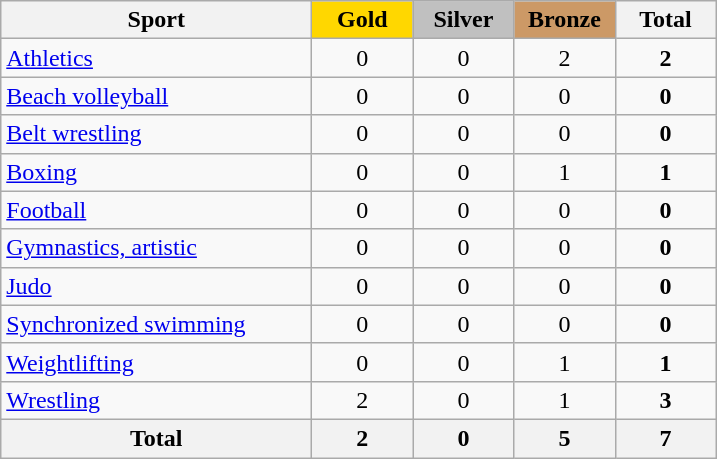<table class="wikitable" style="text-align:center;">
<tr>
<th width=200>Sport</th>
<td bgcolor=gold width=60><strong>Gold</strong></td>
<td bgcolor=silver width=60><strong>Silver</strong></td>
<td bgcolor=#cc9966 width=60><strong>Bronze</strong></td>
<th width=60>Total</th>
</tr>
<tr>
<td align=left><a href='#'>Athletics</a></td>
<td>0</td>
<td>0</td>
<td>2</td>
<td><strong>2</strong></td>
</tr>
<tr>
<td align=left><a href='#'>Beach volleyball</a></td>
<td>0</td>
<td>0</td>
<td>0</td>
<td><strong>0</strong></td>
</tr>
<tr>
<td align=left><a href='#'>Belt wrestling</a></td>
<td>0</td>
<td>0</td>
<td>0</td>
<td><strong>0</strong></td>
</tr>
<tr>
<td align=left><a href='#'>Boxing</a></td>
<td>0</td>
<td>0</td>
<td>1</td>
<td><strong>1</strong></td>
</tr>
<tr>
<td align=left><a href='#'>Football</a></td>
<td>0</td>
<td>0</td>
<td>0</td>
<td><strong>0</strong></td>
</tr>
<tr>
<td align=left><a href='#'>Gymnastics, artistic</a></td>
<td>0</td>
<td>0</td>
<td>0</td>
<td><strong>0</strong></td>
</tr>
<tr>
<td align=left><a href='#'>Judo</a></td>
<td>0</td>
<td>0</td>
<td>0</td>
<td><strong>0</strong></td>
</tr>
<tr>
<td align=left><a href='#'>Synchronized swimming</a></td>
<td>0</td>
<td>0</td>
<td>0</td>
<td><strong>0</strong></td>
</tr>
<tr>
<td align=left><a href='#'>Weightlifting</a></td>
<td>0</td>
<td>0</td>
<td>1</td>
<td><strong>1</strong></td>
</tr>
<tr>
<td align=left><a href='#'>Wrestling</a></td>
<td>2</td>
<td>0</td>
<td>1</td>
<td><strong>3</strong></td>
</tr>
<tr>
<th>Total</th>
<th>2</th>
<th>0</th>
<th>5</th>
<th>7</th>
</tr>
</table>
